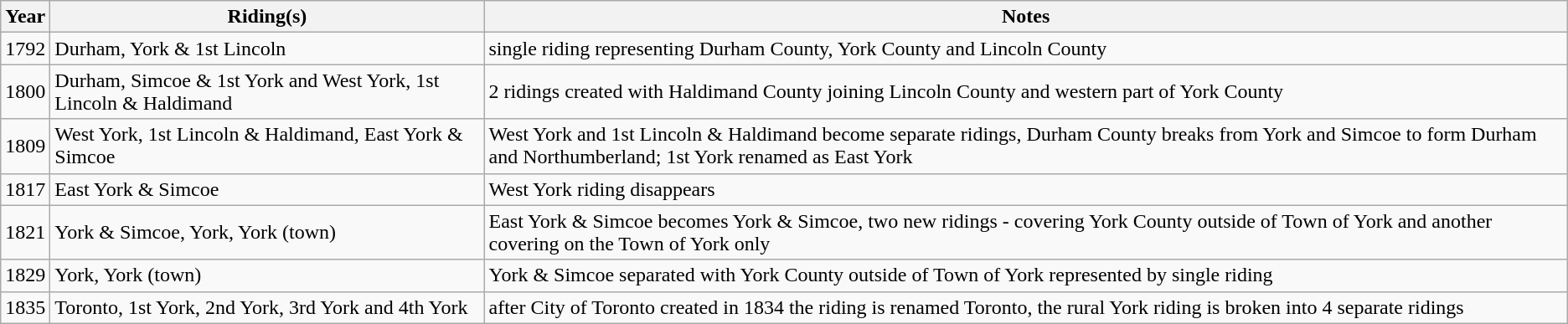<table class="wikitable">
<tr>
<th>Year</th>
<th>Riding(s)</th>
<th>Notes</th>
</tr>
<tr>
<td>1792</td>
<td>Durham, York & 1st Lincoln</td>
<td>single riding representing Durham County, York County and Lincoln County</td>
</tr>
<tr>
<td>1800</td>
<td>Durham, Simcoe & 1st York and West York, 1st Lincoln & Haldimand</td>
<td>2 ridings created with Haldimand County joining Lincoln County and western part of York County</td>
</tr>
<tr>
<td>1809</td>
<td>West York, 1st Lincoln & Haldimand, East York & Simcoe</td>
<td>West York and 1st Lincoln & Haldimand become separate ridings, Durham County breaks from York and Simcoe to form Durham and Northumberland; 1st York renamed as East York</td>
</tr>
<tr>
<td>1817</td>
<td>East York & Simcoe</td>
<td>West York riding disappears</td>
</tr>
<tr>
<td>1821</td>
<td>York & Simcoe, York, York (town)</td>
<td>East York & Simcoe becomes York & Simcoe, two new ridings - covering York County outside of Town of York and another covering on the Town of York only</td>
</tr>
<tr>
<td>1829</td>
<td>York, York (town)</td>
<td>York & Simcoe separated with York County outside of Town of York represented by single riding</td>
</tr>
<tr>
<td>1835</td>
<td>Toronto, 1st York, 2nd York, 3rd York and 4th York</td>
<td>after City of Toronto created in 1834 the riding is renamed Toronto, the rural York riding is broken into 4 separate ridings</td>
</tr>
</table>
